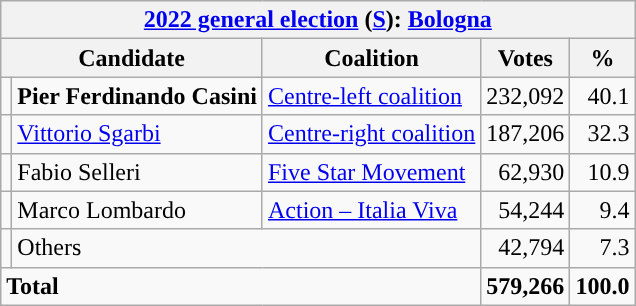<table class=wikitable style=text-align:right>
<tr>
<th colspan=5><a href='#'>2022 general election</a> (<a href='#'>S</a>): <a href='#'>Bologna</a></th>
</tr>
<tr>
<th colspan=2>Candidate</th>
<th>Coalition</th>
<th>Votes</th>
<th>%</th>
</tr>
<tr>
<td></td>
<td align=left><strong>Pier Ferdinando Casini</strong></td>
<td align=left><a href='#'>Centre-left coalition</a></td>
<td>232,092</td>
<td>40.1</td>
</tr>
<tr>
<td></td>
<td align=left><a href='#'>Vittorio Sgarbi</a></td>
<td align=left><a href='#'>Centre-right coalition</a></td>
<td>187,206</td>
<td>32.3</td>
</tr>
<tr>
<td></td>
<td align=left>Fabio Selleri</td>
<td align=left><a href='#'>Five Star Movement</a></td>
<td>62,930</td>
<td>10.9</td>
</tr>
<tr>
<td></td>
<td align=left>Marco Lombardo</td>
<td align=left><a href='#'>Action – Italia Viva</a></td>
<td>54,244</td>
<td>9.4</td>
</tr>
<tr>
<td></td>
<td align=left colspan=2>Others</td>
<td>42,794</td>
<td>7.3</td>
</tr>
<tr>
<td align=left colspan=3><strong>Total</strong></td>
<td><strong>579,266</strong></td>
<td><strong>100.0</strong></td>
</tr>
</table>
